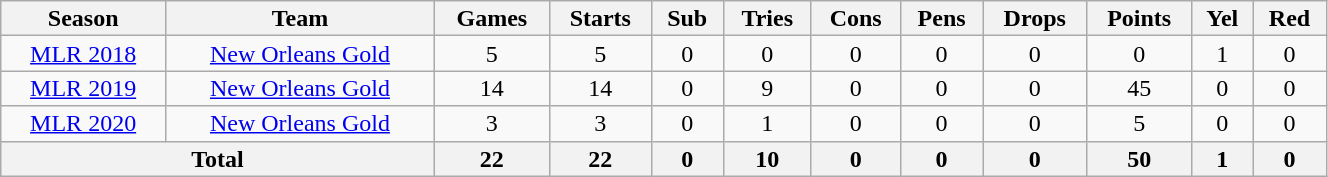<table class="wikitable" style="text-align:center; line-height:100%; font-size:100%; width:70%;">
<tr>
<th>Season</th>
<th>Team</th>
<th>Games</th>
<th>Starts</th>
<th>Sub</th>
<th>Tries</th>
<th>Cons</th>
<th>Pens</th>
<th>Drops</th>
<th>Points</th>
<th>Yel</th>
<th>Red</th>
</tr>
<tr>
<td><a href='#'>MLR 2018</a></td>
<td><a href='#'>New Orleans Gold</a></td>
<td>5</td>
<td>5</td>
<td>0</td>
<td>0</td>
<td>0</td>
<td>0</td>
<td>0</td>
<td>0</td>
<td>1</td>
<td>0</td>
</tr>
<tr>
<td><a href='#'>MLR 2019</a></td>
<td><a href='#'>New Orleans Gold</a></td>
<td>14</td>
<td>14</td>
<td>0</td>
<td>9</td>
<td>0</td>
<td>0</td>
<td>0</td>
<td>45</td>
<td>0</td>
<td>0</td>
</tr>
<tr>
<td><a href='#'>MLR 2020</a></td>
<td><a href='#'>New Orleans Gold</a></td>
<td>3</td>
<td>3</td>
<td>0</td>
<td>1</td>
<td>0</td>
<td>0</td>
<td>0</td>
<td>5</td>
<td>0</td>
<td>0</td>
</tr>
<tr>
<th colspan="2">Total</th>
<th>22</th>
<th>22</th>
<th>0</th>
<th>10</th>
<th>0</th>
<th>0</th>
<th>0</th>
<th>50</th>
<th>1</th>
<th>0</th>
</tr>
</table>
